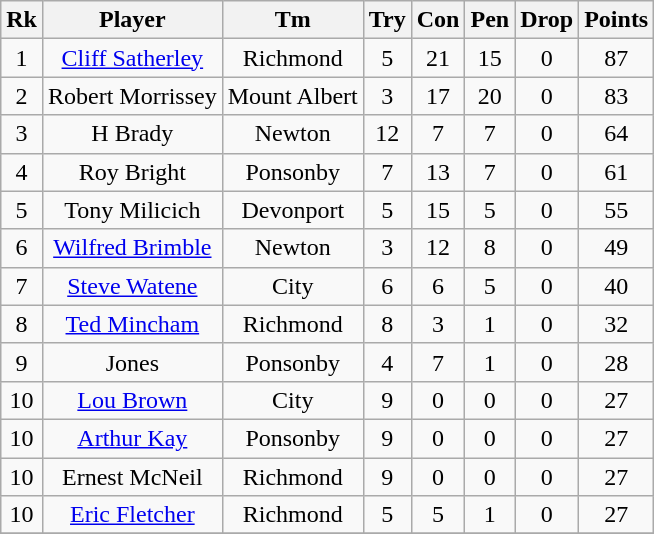<table class="wikitable sortable" style="text-align: center;">
<tr>
<th>Rk</th>
<th>Player</th>
<th>Tm</th>
<th>Try</th>
<th>Con</th>
<th>Pen</th>
<th>Drop</th>
<th>Points</th>
</tr>
<tr>
<td>1</td>
<td><a href='#'>Cliff Satherley</a></td>
<td>Richmond</td>
<td>5</td>
<td>21</td>
<td>15</td>
<td>0</td>
<td>87</td>
</tr>
<tr>
<td>2</td>
<td>Robert Morrissey</td>
<td>Mount Albert</td>
<td>3</td>
<td>17</td>
<td>20</td>
<td>0</td>
<td>83</td>
</tr>
<tr>
<td>3</td>
<td>H Brady</td>
<td>Newton</td>
<td>12</td>
<td>7</td>
<td>7</td>
<td>0</td>
<td>64</td>
</tr>
<tr>
<td>4</td>
<td>Roy Bright</td>
<td>Ponsonby</td>
<td>7</td>
<td>13</td>
<td>7</td>
<td>0</td>
<td>61</td>
</tr>
<tr>
<td>5</td>
<td>Tony Milicich</td>
<td>Devonport</td>
<td>5</td>
<td>15</td>
<td>5</td>
<td>0</td>
<td>55</td>
</tr>
<tr>
<td>6</td>
<td><a href='#'>Wilfred Brimble</a></td>
<td>Newton</td>
<td>3</td>
<td>12</td>
<td>8</td>
<td>0</td>
<td>49</td>
</tr>
<tr>
<td>7</td>
<td><a href='#'>Steve Watene</a></td>
<td>City</td>
<td>6</td>
<td>6</td>
<td>5</td>
<td>0</td>
<td>40</td>
</tr>
<tr>
<td>8</td>
<td><a href='#'>Ted Mincham</a></td>
<td>Richmond</td>
<td>8</td>
<td>3</td>
<td>1</td>
<td>0</td>
<td>32</td>
</tr>
<tr>
<td>9</td>
<td>Jones</td>
<td>Ponsonby</td>
<td>4</td>
<td>7</td>
<td>1</td>
<td>0</td>
<td>28</td>
</tr>
<tr>
<td>10</td>
<td><a href='#'>Lou Brown</a></td>
<td>City</td>
<td>9</td>
<td>0</td>
<td>0</td>
<td>0</td>
<td>27</td>
</tr>
<tr>
<td>10</td>
<td><a href='#'>Arthur Kay</a></td>
<td>Ponsonby</td>
<td>9</td>
<td>0</td>
<td>0</td>
<td>0</td>
<td>27</td>
</tr>
<tr>
<td>10</td>
<td>Ernest McNeil</td>
<td>Richmond</td>
<td>9</td>
<td>0</td>
<td>0</td>
<td>0</td>
<td>27</td>
</tr>
<tr>
<td>10</td>
<td><a href='#'>Eric Fletcher</a></td>
<td>Richmond</td>
<td>5</td>
<td>5</td>
<td>1</td>
<td>0</td>
<td>27</td>
</tr>
<tr>
</tr>
</table>
